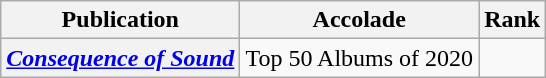<table class="wikitable sortable plainrowheaders">
<tr>
<th scope="col">Publication</th>
<th scope="col">Accolade</th>
<th scope="col">Rank</th>
</tr>
<tr>
<th scope="row"><em><a href='#'>Consequence of Sound</a></em></th>
<td>Top 50 Albums of 2020</td>
<td></td>
</tr>
</table>
